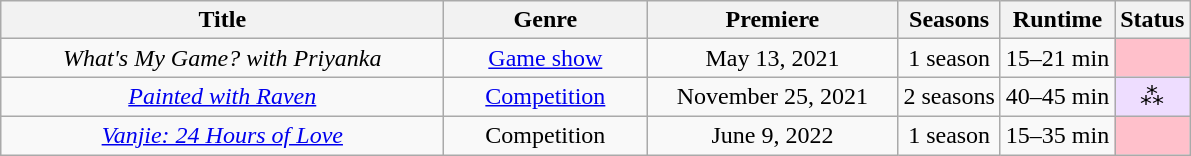<table class="wikitable plainrowheaders sortable" style="text-align:center;">
<tr>
<th style="width: 18em" class="unsortable">Title</th>
<th style="width: 08em">Genre</th>
<th style="width: 10em">Premiere</th>
<th>Seasons</th>
<th>Runtime</th>
<th>Status</th>
</tr>
<tr>
<td><em>What's My Game? with Priyanka</em></td>
<td><a href='#'>Game show</a></td>
<td>May 13, 2021</td>
<td>1 season</td>
<td>15–21 min</td>
<td style="background-color: #FFC0CB"></td>
</tr>
<tr>
<td><em><a href='#'>Painted with Raven</a></em></td>
<td><a href='#'>Competition</a></td>
<td>November 25, 2021</td>
<td>2 seasons</td>
<td>40–45 min</td>
<td style="background-color:#EEDDFF">⁂</td>
</tr>
<tr>
<td><em><a href='#'>Vanjie: 24 Hours of Love</a></em></td>
<td>Competition</td>
<td>June 9, 2022</td>
<td>1 season</td>
<td>15–35 min</td>
<td style="background-color: #FFC0CB"></td>
</tr>
</table>
